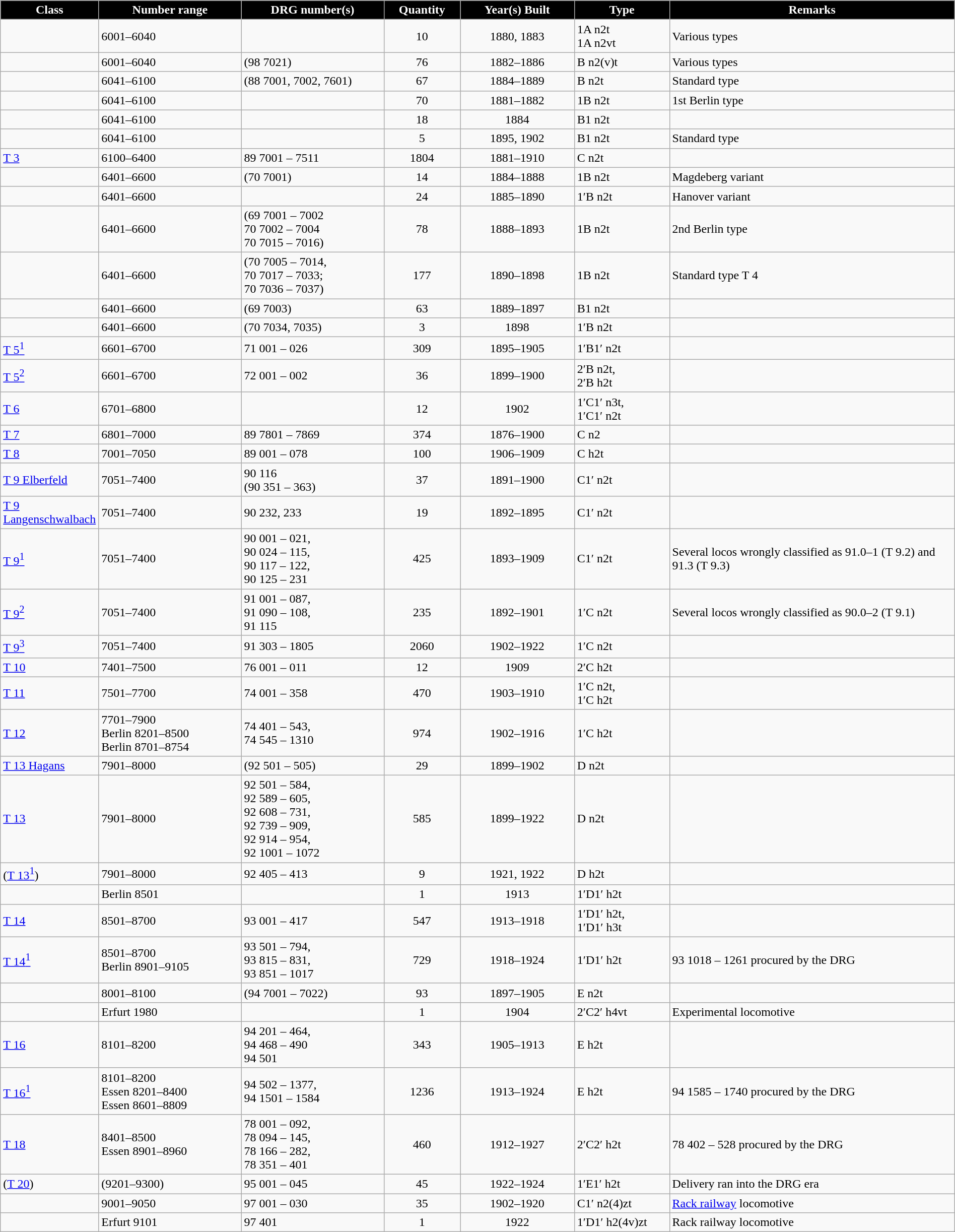<table class="wikitable"  width="100%">
<tr>
<th style="color:white; background:black" width="10%">Class</th>
<th style="color:white; background:black" width="15%">Number range</th>
<th style="color:white; background:black" width="15%">DRG number(s)</th>
<th style="color:white; background:black" width="8%">Quantity</th>
<th style="color:white; background:black" width="12%">Year(s) Built</th>
<th style="color:white; background:black" width="10%">Type</th>
<th style="color:white; background:black" width="30%">Remarks</th>
</tr>
<tr>
<td></td>
<td>6001–6040</td>
<td></td>
<td align="center">10</td>
<td align="center">1880, 1883</td>
<td>1A n2t<br>1A n2vt</td>
<td>Various types</td>
</tr>
<tr>
<td></td>
<td>6001–6040</td>
<td>(98 7021)</td>
<td align="center">76</td>
<td align="center">1882–1886</td>
<td>B n2(v)t</td>
<td>Various types</td>
</tr>
<tr>
<td></td>
<td>6041–6100</td>
<td>(88 7001, 7002, 7601)</td>
<td align="center">67</td>
<td align="center">1884–1889</td>
<td>B n2t</td>
<td>Standard type</td>
</tr>
<tr>
<td></td>
<td>6041–6100</td>
<td></td>
<td align="center">70</td>
<td align="center">1881–1882</td>
<td>1B n2t</td>
<td>1st Berlin type</td>
</tr>
<tr>
<td></td>
<td>6041–6100</td>
<td></td>
<td align="center">18</td>
<td align="center">1884</td>
<td>B1 n2t</td>
<td></td>
</tr>
<tr>
<td></td>
<td>6041–6100</td>
<td></td>
<td align="center">5</td>
<td align="center">1895, 1902</td>
<td>B1 n2t</td>
<td>Standard type</td>
</tr>
<tr>
<td><a href='#'>T 3</a></td>
<td>6100–6400</td>
<td>89 7001 – 7511</td>
<td align="center">1804</td>
<td align="center">1881–1910</td>
<td>C n2t</td>
<td></td>
</tr>
<tr>
<td></td>
<td>6401–6600</td>
<td>(70 7001)</td>
<td align="center">14</td>
<td align="center">1884–1888</td>
<td>1B n2t</td>
<td>Magdeberg variant</td>
</tr>
<tr>
<td></td>
<td>6401–6600</td>
<td></td>
<td align="center">24</td>
<td align="center">1885–1890</td>
<td>1′B n2t</td>
<td>Hanover variant</td>
</tr>
<tr>
<td></td>
<td>6401–6600</td>
<td>(69 7001 – 7002<br>70 7002 – 7004<br>70 7015 – 7016)</td>
<td align="center">78</td>
<td align="center">1888–1893</td>
<td>1B n2t</td>
<td>2nd Berlin type</td>
</tr>
<tr>
<td></td>
<td>6401–6600</td>
<td>(70 7005 – 7014,<br>70 7017 – 7033;<br>70 7036 – 7037)</td>
<td align="center">177</td>
<td align="center">1890–1898</td>
<td>1B n2t</td>
<td>Standard type T 4</td>
</tr>
<tr>
<td></td>
<td>6401–6600</td>
<td>(69 7003)</td>
<td align="center">63</td>
<td align="center">1889–1897</td>
<td>B1 n2t</td>
<td></td>
</tr>
<tr>
<td></td>
<td>6401–6600</td>
<td>(70 7034, 7035)</td>
<td align="center">3</td>
<td align="center">1898</td>
<td>1′B n2t</td>
<td></td>
</tr>
<tr>
<td><a href='#'>T 5<sup>1</sup></a></td>
<td>6601–6700</td>
<td>71 001 – 026</td>
<td align="center">309</td>
<td align="center">1895–1905</td>
<td>1′B1′ n2t</td>
<td></td>
</tr>
<tr>
<td><a href='#'>T 5<sup>2</sup></a></td>
<td>6601–6700</td>
<td>72 001 – 002</td>
<td align="center">36</td>
<td align="center">1899–1900</td>
<td>2′B n2t, <br>2′B h2t</td>
<td></td>
</tr>
<tr>
<td><a href='#'>T 6</a></td>
<td>6701–6800</td>
<td></td>
<td align="center">12</td>
<td align="center">1902</td>
<td>1′C1′ n3t,<br>1′C1′ n2t</td>
<td></td>
</tr>
<tr>
<td><a href='#'>T 7</a></td>
<td>6801–7000</td>
<td>89 7801 – 7869</td>
<td align="center">374</td>
<td align="center">1876–1900</td>
<td>C n2</td>
<td></td>
</tr>
<tr>
<td><a href='#'>T 8</a></td>
<td>7001–7050</td>
<td>89 001 – 078</td>
<td align="center">100</td>
<td align="center">1906–1909</td>
<td>C h2t</td>
<td></td>
</tr>
<tr>
<td><a href='#'>T 9 Elberfeld</a></td>
<td>7051–7400</td>
<td>90 116<br>(90 351 – 363)</td>
<td align="center">37</td>
<td align="center">1891–1900</td>
<td>C1′ n2t</td>
<td></td>
</tr>
<tr>
<td><a href='#'>T 9 Langenschwalbach</a></td>
<td>7051–7400</td>
<td>90 232, 233</td>
<td align="center">19</td>
<td align="center">1892–1895</td>
<td>C1′ n2t</td>
<td></td>
</tr>
<tr>
<td><a href='#'>T 9<sup>1</sup></a></td>
<td>7051–7400</td>
<td>90 001 – 021, <br>90 024 – 115, <br>90 117 – 122, <br>90 125 – 231</td>
<td align="center">425</td>
<td align="center">1893–1909</td>
<td>C1′ n2t</td>
<td>Several locos wrongly classified as 91.0–1 (T 9.2) and 91.3 (T 9.3)</td>
</tr>
<tr>
<td><a href='#'>T 9<sup>2</sup></a></td>
<td>7051–7400</td>
<td>91 001 – 087, <br>91 090 – 108, <br>91 115</td>
<td align="center">235</td>
<td align="center">1892–1901</td>
<td>1′C n2t</td>
<td>Several locos wrongly classified as 90.0–2 (T 9.1)</td>
</tr>
<tr>
<td><a href='#'>T 9<sup>3</sup></a></td>
<td>7051–7400</td>
<td>91 303 – 1805</td>
<td align="center">2060</td>
<td align="center">1902–1922</td>
<td>1′C n2t</td>
<td></td>
</tr>
<tr>
<td><a href='#'>T 10</a></td>
<td>7401–7500</td>
<td>76 001 – 011</td>
<td align="center">12</td>
<td align="center">1909</td>
<td>2′C h2t</td>
<td></td>
</tr>
<tr>
<td><a href='#'>T 11</a></td>
<td>7501–7700</td>
<td>74 001 – 358</td>
<td align="center">470</td>
<td align="center">1903–1910</td>
<td>1′C n2t, <br>1′C h2t</td>
<td></td>
</tr>
<tr>
<td><a href='#'>T 12</a></td>
<td>7701–7900<br>Berlin 8201–8500<br>Berlin 8701–8754</td>
<td>74 401 – 543, <br>74 545 – 1310</td>
<td align="center">974</td>
<td align="center">1902–1916</td>
<td>1′C h2t</td>
<td></td>
</tr>
<tr>
<td><a href='#'>T 13 Hagans</a></td>
<td>7901–8000</td>
<td>(92 501 – 505)</td>
<td align="center">29</td>
<td align="center">1899–1902</td>
<td>D n2t</td>
<td></td>
</tr>
<tr>
<td><a href='#'>T 13</a></td>
<td>7901–8000</td>
<td>92 501 – 584, <br>92 589 – 605, <br>92 608 – 731, <br>92 739 – 909, <br>92 914 – 954, <br>92 1001 – 1072</td>
<td align="center">585</td>
<td align="center">1899–1922</td>
<td>D n2t</td>
<td></td>
</tr>
<tr>
<td>(<a href='#'>T 13<sup>1</sup></a>)</td>
<td>7901–8000</td>
<td>92 405 – 413</td>
<td align="center">9</td>
<td align="center">1921, 1922</td>
<td>D h2t</td>
<td></td>
</tr>
<tr>
<td></td>
<td>Berlin 8501</td>
<td></td>
<td align="center">1</td>
<td align="center">1913</td>
<td>1′D1′ h2t</td>
<td></td>
</tr>
<tr>
<td><a href='#'>T 14</a></td>
<td>8501–8700</td>
<td>93 001 – 417</td>
<td align="center">547</td>
<td align="center">1913–1918</td>
<td>1′D1′ h2t, <br>1′D1′ h3t</td>
<td></td>
</tr>
<tr>
<td><a href='#'>T 14<sup>1</sup></a></td>
<td>8501–8700<br>Berlin 8901–9105</td>
<td>93 501 – 794, <br>93 815 – 831, <br>93 851 – 1017</td>
<td align="center">729</td>
<td align="center">1918–1924</td>
<td>1′D1′ h2t</td>
<td>93 1018 – 1261 procured by the DRG</td>
</tr>
<tr>
<td></td>
<td>8001–8100</td>
<td>(94 7001 – 7022)</td>
<td align="center">93</td>
<td align="center">1897–1905</td>
<td>E n2t</td>
<td></td>
</tr>
<tr>
<td></td>
<td>Erfurt 1980</td>
<td></td>
<td align="center">1</td>
<td align="center">1904</td>
<td>2′C2′ h4vt</td>
<td>Experimental locomotive</td>
</tr>
<tr>
<td><a href='#'>T 16</a></td>
<td>8101–8200</td>
<td>94 201 – 464, <br>94 468 – 490 <br>94 501</td>
<td align="center">343</td>
<td align="center">1905–1913</td>
<td>E h2t</td>
<td></td>
</tr>
<tr>
<td><a href='#'>T 16<sup>1</sup></a></td>
<td>8101–8200<br>Essen 8201–8400<br>Essen 8601–8809</td>
<td>94 502 – 1377, <br>94 1501 – 1584</td>
<td align="center">1236</td>
<td align="center">1913–1924</td>
<td>E h2t</td>
<td>94 1585 – 1740 procured by the DRG</td>
</tr>
<tr>
<td><a href='#'>T 18</a></td>
<td>8401–8500<br>Essen 8901–8960</td>
<td>78 001 – 092, <br>78 094 – 145, <br>78 166 – 282, <br>78 351 – 401</td>
<td align="center">460</td>
<td align="center">1912–1927</td>
<td>2′C2′ h2t</td>
<td>78 402 – 528 procured by the DRG</td>
</tr>
<tr>
<td>(<a href='#'>T 20</a>)</td>
<td>(9201–9300)</td>
<td>95 001 – 045</td>
<td align="center">45</td>
<td align="center">1922–1924</td>
<td>1′E1′ h2t</td>
<td>Delivery ran into the DRG era</td>
</tr>
<tr>
<td></td>
<td>9001–9050</td>
<td>97 001 – 030</td>
<td align="center">35</td>
<td align="center">1902–1920</td>
<td>C1′ n2(4)zt</td>
<td><a href='#'>Rack railway</a> locomotive</td>
</tr>
<tr>
<td></td>
<td>Erfurt 9101</td>
<td>97 401</td>
<td align="center">1</td>
<td align="center">1922</td>
<td>1′D1′ h2(4v)zt</td>
<td>Rack railway locomotive</td>
</tr>
</table>
